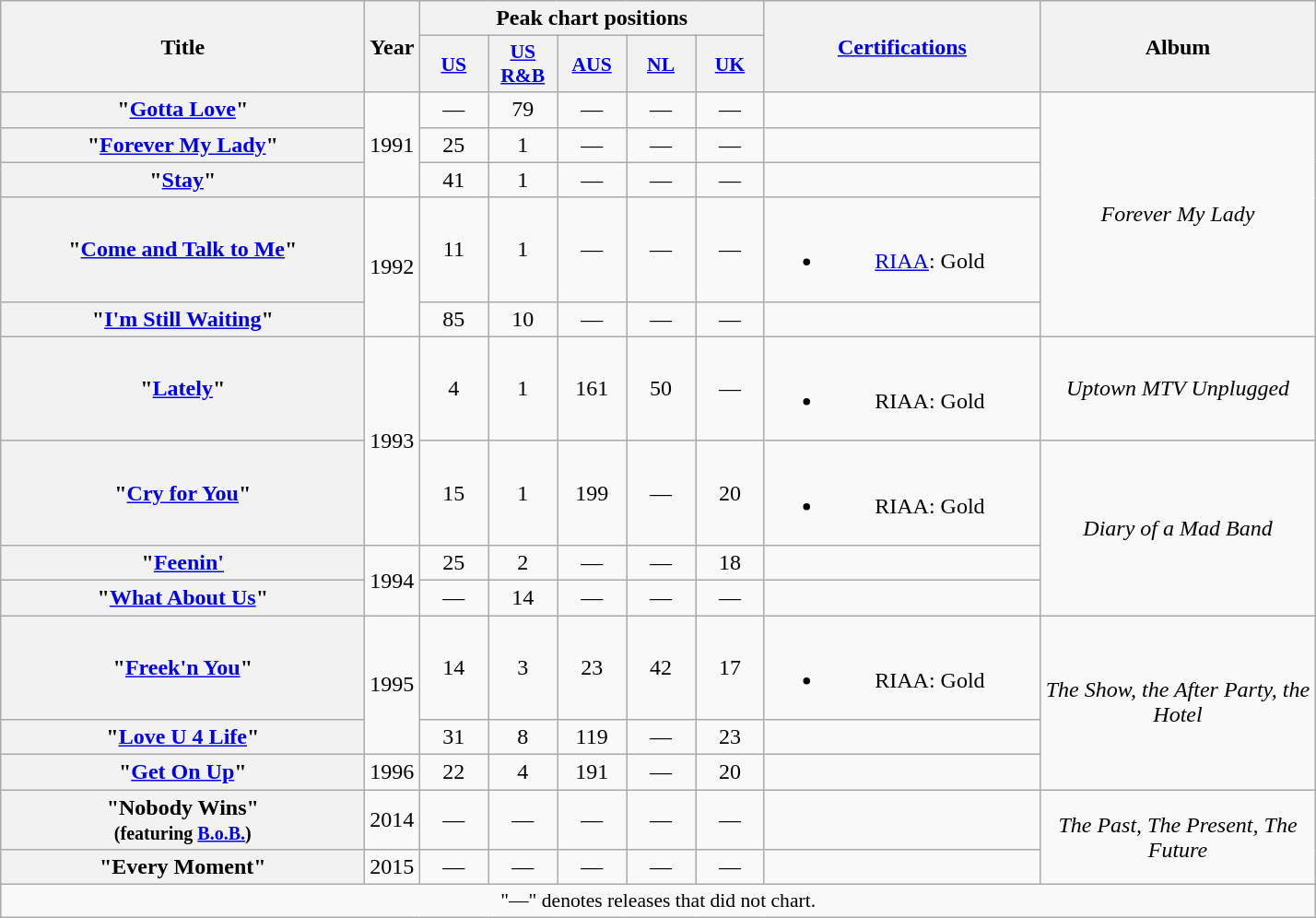<table class="wikitable plainrowheaders" style="text-align:center;" border="1">
<tr>
<th scope="col" rowspan="2" style="width:16em;">Title</th>
<th scope="col" rowspan="2">Year</th>
<th scope="col" colspan="5">Peak chart positions</th>
<th scope="col" rowspan="2" style="width:12em;"><a href='#'>Certifications</a></th>
<th scope="col" rowspan="2" style="width:12em;">Album</th>
</tr>
<tr>
<th scope="col" style="width:3em;font-size:90%;"><a href='#'>US</a><br></th>
<th scope="col" style="width:3em;font-size:90%;"><a href='#'>US R&B</a><br></th>
<th scope="col" style="width:3em;font-size:90%;"><a href='#'>AUS</a><br></th>
<th scope="col" style="width:3em;font-size:90%;"><a href='#'>NL</a><br></th>
<th scope="col" style="width:3em;font-size:90%;"><a href='#'>UK</a><br></th>
</tr>
<tr>
<th scope="row">"<a href='#'>Gotta Love</a>"</th>
<td rowspan="3">1991</td>
<td>—</td>
<td>79</td>
<td>—</td>
<td>—</td>
<td>—</td>
<td></td>
<td rowspan="5"><em>Forever My Lady</em></td>
</tr>
<tr>
<th scope="row">"<a href='#'>Forever My Lady</a>"</th>
<td>25</td>
<td>1</td>
<td>—</td>
<td>—</td>
<td>—</td>
<td></td>
</tr>
<tr>
<th scope="row">"<a href='#'>Stay</a>"</th>
<td>41</td>
<td>1</td>
<td>—</td>
<td>—</td>
<td>—</td>
<td></td>
</tr>
<tr>
<th scope="row">"<a href='#'>Come and Talk to Me</a>"</th>
<td rowspan="2">1992</td>
<td>11</td>
<td>1</td>
<td>—</td>
<td>—</td>
<td>—</td>
<td><br><ul><li><a href='#'>RIAA</a>: Gold</li></ul></td>
</tr>
<tr>
<th scope="row">"<a href='#'>I'm Still Waiting</a>"</th>
<td>85</td>
<td>10</td>
<td>—</td>
<td>—</td>
<td>—</td>
<td></td>
</tr>
<tr>
<th scope="row">"<a href='#'>Lately</a>"</th>
<td rowspan="2">1993</td>
<td>4</td>
<td>1</td>
<td>161</td>
<td>50</td>
<td>—</td>
<td><br><ul><li>RIAA: Gold</li></ul></td>
<td><em>Uptown MTV Unplugged</em></td>
</tr>
<tr>
<th scope="row">"<a href='#'>Cry for You</a>"</th>
<td>15</td>
<td>1</td>
<td>199</td>
<td>—</td>
<td>20</td>
<td><br><ul><li>RIAA: Gold</li></ul></td>
<td rowspan="3"><em>Diary of a Mad Band</em></td>
</tr>
<tr>
<th scope="row">"<a href='#'>Feenin'</a></th>
<td rowspan="2">1994</td>
<td>25</td>
<td>2</td>
<td>—</td>
<td>—</td>
<td>18</td>
<td></td>
</tr>
<tr>
<th scope="row">"<a href='#'>What About Us</a>"</th>
<td>—</td>
<td>14</td>
<td>—</td>
<td>—</td>
<td>—</td>
<td></td>
</tr>
<tr>
<th scope="row">"<a href='#'>Freek'n You</a>"</th>
<td rowspan="2">1995</td>
<td>14</td>
<td>3</td>
<td>23</td>
<td>42</td>
<td>17</td>
<td><br><ul><li>RIAA: Gold</li></ul></td>
<td rowspan="3"><em>The Show, the After Party, the Hotel</em></td>
</tr>
<tr>
<th scope="row">"<a href='#'>Love U 4 Life</a>"</th>
<td>31</td>
<td>8</td>
<td>119</td>
<td>—</td>
<td>23</td>
<td></td>
</tr>
<tr>
<th scope="row">"<a href='#'>Get On Up</a>"</th>
<td>1996</td>
<td>22</td>
<td>4</td>
<td>191</td>
<td>—</td>
<td>20</td>
<td></td>
</tr>
<tr>
<th scope="row">"Nobody Wins" <br><small>(featuring <a href='#'>B.o.B.</a>)</small></th>
<td>2014</td>
<td>—</td>
<td>—</td>
<td>—</td>
<td>—</td>
<td>—</td>
<td></td>
<td rowspan="2"><em>The Past, The Present, The Future</em></td>
</tr>
<tr>
<th scope="row">"Every Moment"</th>
<td>2015</td>
<td>—</td>
<td>—</td>
<td>—</td>
<td>—</td>
<td>—</td>
<td></td>
</tr>
<tr>
<td colspan="11" style="font-size:90%">"—" denotes releases that did not chart.</td>
</tr>
</table>
